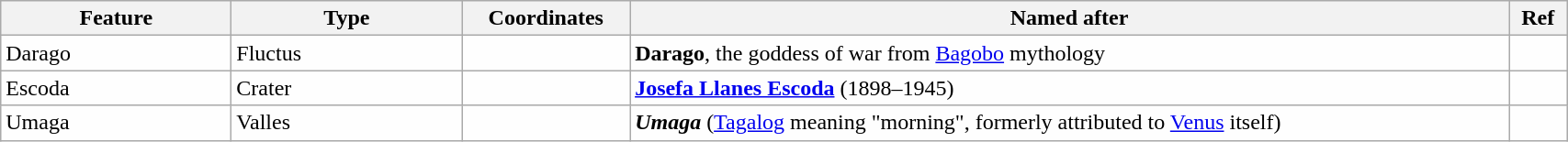<table class="wikitable" style="min-width: 90%;">
<tr>
<th style="width:10em">Feature</th>
<th style="width:10em">Type</th>
<th>Coordinates</th>
<th>Named after</th>
<th>Ref</th>
</tr>
<tr id=001 bgcolor=#fefefe>
<td>Darago</td>
<td>Fluctus</td>
<td></td>
<td><strong>Darago</strong>, the goddess of war from <a href='#'>Bagobo</a> mythology</td>
<td></td>
</tr>
<tr id=002 bgcolor=#fefefe>
<td>Escoda</td>
<td>Crater</td>
<td></td>
<td><strong><a href='#'>Josefa Llanes Escoda</a></strong> (1898–1945)</td>
<td></td>
</tr>
<tr id=003 bgcolor=#fefefe>
<td>Umaga</td>
<td>Valles</td>
<td></td>
<td><strong><em>Umaga</em></strong> (<a href='#'>Tagalog</a> meaning "morning", formerly attributed to <a href='#'>Venus</a> itself)</td>
<td></td>
</tr>
</table>
